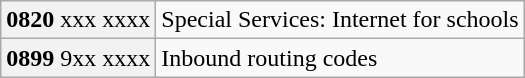<table class="wikitable" style="width: auto; margin-left: 1.5em;">
<tr>
<th scope="row" style="font-weight: normal;"><strong>0820</strong> xxx xxxx</th>
<td>Special Services: Internet for schools</td>
</tr>
<tr>
<th scope="row" style="font-weight: normal;"><strong>0899</strong> 9xx xxxx</th>
<td>Inbound routing codes</td>
</tr>
</table>
